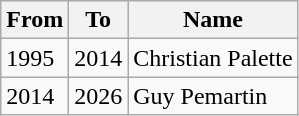<table class="wikitable">
<tr>
<th>From</th>
<th>To</th>
<th>Name</th>
</tr>
<tr>
<td>1995</td>
<td>2014</td>
<td>Christian Palette</td>
</tr>
<tr>
<td>2014</td>
<td>2026</td>
<td>Guy Pemartin</td>
</tr>
</table>
